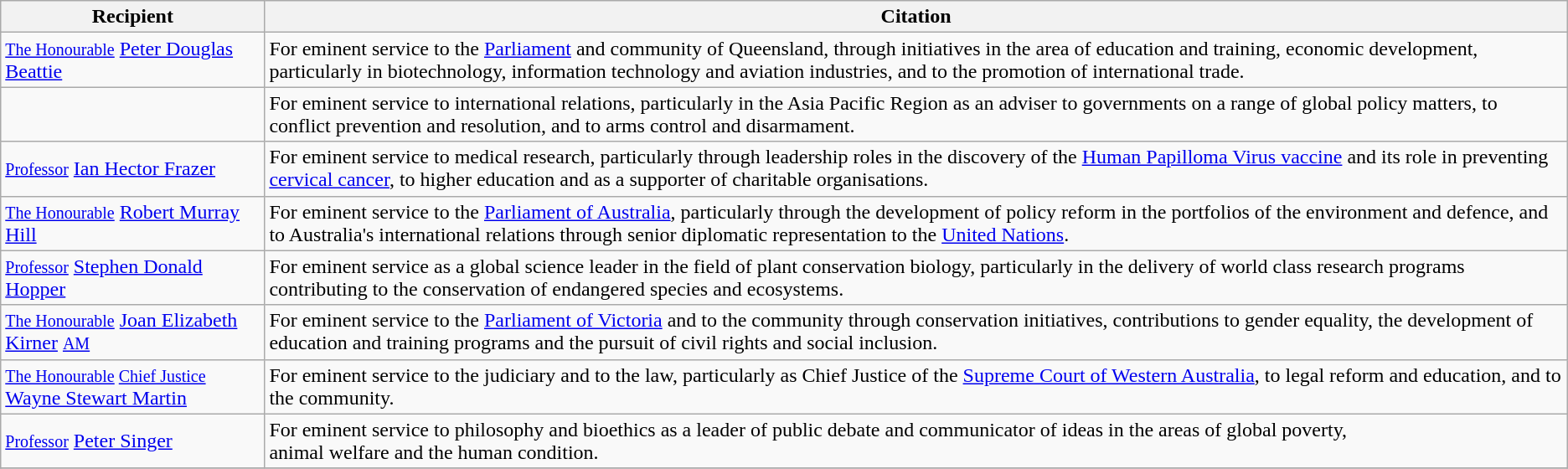<table class=wikitable>
<tr>
<th>Recipient</th>
<th>Citation</th>
</tr>
<tr>
<td><small><a href='#'>The Honourable</a></small> <a href='#'>Peter Douglas Beattie</a></td>
<td>For eminent service to the <a href='#'>Parliament</a> and community of Queensland, through initiatives in the area of education and training, economic development, particularly in biotechnology, information technology and aviation industries, and to the promotion of international trade.</td>
</tr>
<tr>
<td></td>
<td>For eminent service to international relations, particularly in the Asia Pacific Region as an adviser to governments on a range of global policy matters, to conflict prevention and resolution, and to arms control and disarmament.</td>
</tr>
<tr>
<td><small><a href='#'>Professor</a></small> <a href='#'>Ian Hector Frazer</a></td>
<td>For eminent service to medical research, particularly through leadership roles in the discovery of the <a href='#'>Human Papilloma Virus vaccine</a> and its role in preventing <a href='#'>cervical cancer</a>, to higher education and as a supporter of charitable organisations.</td>
</tr>
<tr>
<td><small><a href='#'>The Honourable</a></small> <a href='#'>Robert Murray Hill</a></td>
<td>For eminent service to the <a href='#'>Parliament of Australia</a>, particularly through the development of policy reform in the portfolios of the environment and defence, and to Australia's international relations through senior diplomatic representation to the <a href='#'>United Nations</a>.</td>
</tr>
<tr>
<td><small><a href='#'>Professor</a></small> <a href='#'>Stephen Donald Hopper</a></td>
<td>For eminent service as a global science leader in the field of plant conservation biology, particularly in the delivery of world class research programs contributing to the conservation of endangered species and ecosystems.</td>
</tr>
<tr>
<td><small><a href='#'>The Honourable</a></small> <a href='#'>Joan Elizabeth Kirner</a> <small><a href='#'>AM</a></small></td>
<td>For eminent service to the <a href='#'>Parliament of Victoria</a> and to the community through conservation initiatives, contributions to gender equality, the development of education and training programs and the pursuit of civil rights and social inclusion.</td>
</tr>
<tr>
<td><small><a href='#'>The Honourable</a> <a href='#'>Chief Justice</a></small> <a href='#'>Wayne Stewart Martin</a></td>
<td>For eminent service to the judiciary and to the law, particularly as Chief Justice of the <a href='#'>Supreme Court of Western Australia</a>, to legal reform and education, and to the community.</td>
</tr>
<tr>
<td><small><a href='#'>Professor</a></small> <a href='#'>Peter Singer</a></td>
<td>For eminent service to philosophy and bioethics as a leader of public debate and communicator of ideas in the areas of global poverty,<br>animal welfare and the human condition.</td>
</tr>
<tr>
</tr>
</table>
